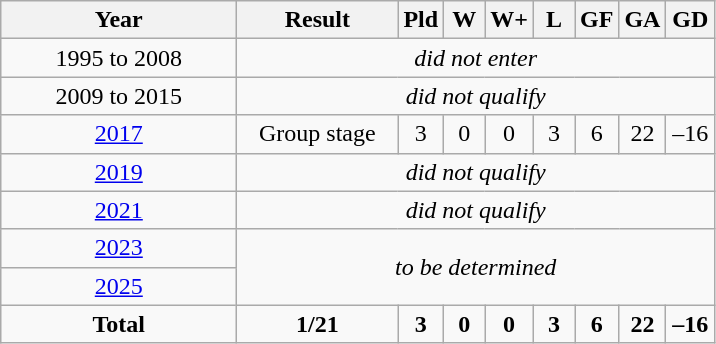<table class="wikitable" style="text-align: center;">
<tr>
<th width=150>Year</th>
<th width=100>Result</th>
<th width=20>Pld</th>
<th width=20>W</th>
<th width=20>W+</th>
<th width=20>L</th>
<th width=20>GF</th>
<th width=20>GA</th>
<th width=25>GD</th>
</tr>
<tr>
<td>1995 to 2008</td>
<td colspan=8><em>did not enter</em></td>
</tr>
<tr>
<td>2009 to 2015</td>
<td colspan=8><em>did not qualify</em></td>
</tr>
<tr>
<td> <a href='#'>2017</a></td>
<td>Group stage</td>
<td>3</td>
<td>0</td>
<td>0</td>
<td>3</td>
<td>6</td>
<td>22</td>
<td>–16</td>
</tr>
<tr>
<td> <a href='#'>2019</a></td>
<td colspan=8><em>did not qualify</em></td>
</tr>
<tr>
<td> <a href='#'>2021</a></td>
<td colspan=8><em>did not qualify</em></td>
</tr>
<tr>
<td> <a href='#'>2023</a></td>
<td rowspan=2 colspan=8><em>to be determined</em></td>
</tr>
<tr>
<td> <a href='#'>2025</a></td>
</tr>
<tr>
<td><strong>Total</strong></td>
<td><strong>1/21</strong></td>
<td><strong>3</strong></td>
<td><strong>0</strong></td>
<td><strong>0</strong></td>
<td><strong>3</strong></td>
<td><strong>6</strong></td>
<td><strong>22</strong></td>
<td><strong>–16</strong></td>
</tr>
</table>
